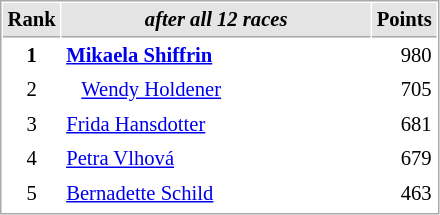<table cellspacing="1" cellpadding="3" style="border:1px solid #aaa; font-size:86%;">
<tr style="background:#e4e4e4;">
<th style="border-bottom:1px solid #aaa; width:10px;">Rank</th>
<th style="border-bottom:1px solid #aaa; width:200px; white-space:nowrap;"><em>after all 12 races</em></th>
<th style="border-bottom:1px solid #aaa; width:20px;">Points</th>
</tr>
<tr>
<td style="text-align:center;"><strong>1</strong></td>
<td><strong> <a href='#'>Mikaela Shiffrin</a></strong></td>
<td align="right">980</td>
</tr>
<tr>
<td style="text-align:center;">2</td>
<td>   <a href='#'>Wendy Holdener</a></td>
<td align="right">705</td>
</tr>
<tr>
<td style="text-align:center;">3</td>
<td> <a href='#'>Frida Hansdotter</a></td>
<td align="right">681</td>
</tr>
<tr>
<td style="text-align:center;">4</td>
<td> <a href='#'>Petra Vlhová</a></td>
<td align="right">679</td>
</tr>
<tr>
<td style="text-align:center;">5</td>
<td> <a href='#'>Bernadette Schild</a></td>
<td align="right">463</td>
</tr>
<tr>
</tr>
</table>
